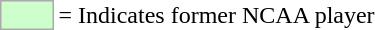<table>
<tr>
<td style="background-color:#CCFFCC; border:1px solid #aaaaaa; width:2em;"></td>
<td>= Indicates former NCAA player</td>
</tr>
</table>
